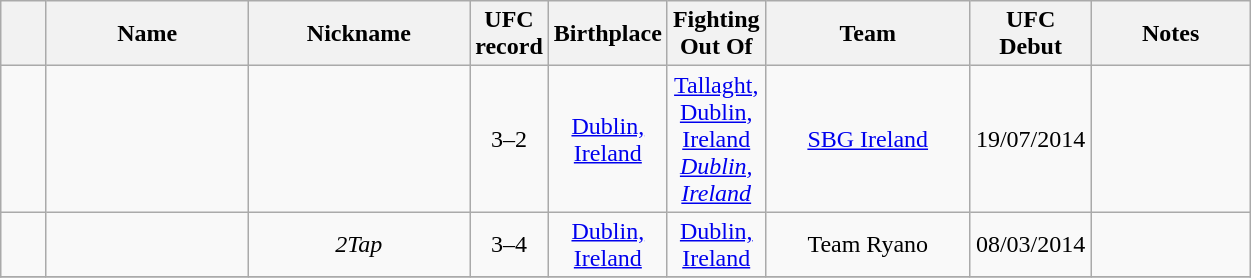<table class="wikitable sortable" width="66%" style="text-align:center;">
<tr>
<th width=6%></th>
<th width=25%>Name</th>
<th width=25%>Nickname</th>
<th data-sort-type="number">UFC record</th>
<th>Birthplace</th>
<th>Fighting Out Of</th>
<th width="25%">Team</th>
<th>UFC Debut</th>
<th width="25%">Notes</th>
</tr>
<tr style="display:none;">
<td>!a</td>
<td>!a</td>
<td>!a</td>
<td>-9999</td>
<td></td>
<td></td>
</tr>
<tr>
<td></td>
<td></td>
<td><em></em></td>
<td>3–2</td>
<td><a href='#'>Dublin, Ireland</a></td>
<td><a href='#'>Tallaght, Dublin, Ireland</a><br><a href='#'><em>Dublin, Ireland</em></a></td>
<td><a href='#'>SBG Ireland</a></td>
<td>19/07/2014</td>
<td></td>
</tr>
<tr>
<td></td>
<td></td>
<td><em>2Tap</em></td>
<td>3–4</td>
<td><a href='#'>Dublin, Ireland</a></td>
<td><a href='#'>Dublin, Ireland</a></td>
<td>Team Ryano</td>
<td>08/03/2014</td>
<td></td>
</tr>
<tr>
</tr>
<tr style="display:none;">
<td>~z</td>
<td>~z</td>
<td>~z</td>
<td>9999</td>
<td></td>
<td></td>
</tr>
</table>
